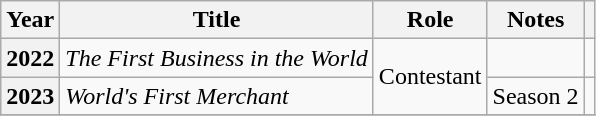<table class="wikitable  plainrowheaders">
<tr>
<th scope="col">Year</th>
<th scope="col">Title</th>
<th scope="col">Role</th>
<th>Notes</th>
<th scope="col" class="unsortable"></th>
</tr>
<tr>
<th scope="row">2022</th>
<td><em>The First Business in the World</em></td>
<td rowspan=2>Contestant</td>
<td></td>
<td></td>
</tr>
<tr>
<th scope="row">2023</th>
<td><em>World's First Merchant</em></td>
<td>Season 2</td>
<td></td>
</tr>
<tr>
</tr>
</table>
